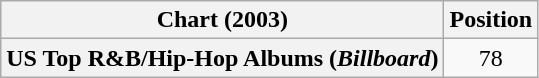<table class="wikitable plainrowheaders" style="text-align:center">
<tr>
<th scope="col">Chart (2003)</th>
<th scope="col">Position</th>
</tr>
<tr>
<th scope="row">US Top R&B/Hip-Hop Albums (<em>Billboard</em>)</th>
<td>78</td>
</tr>
</table>
